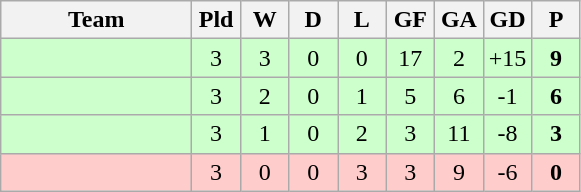<table class="wikitable">
<tr>
<th width=120>Team</th>
<th width=25>Pld</th>
<th width=25>W</th>
<th width=25>D</th>
<th width=25>L</th>
<th width=25>GF</th>
<th width=25>GA</th>
<th width=25>GD</th>
<th width=25>P</th>
</tr>
<tr align=center bgcolor=#ccffcc>
<td align=left></td>
<td>3</td>
<td>3</td>
<td>0</td>
<td>0</td>
<td>17</td>
<td>2</td>
<td>+15</td>
<td><strong>9</strong></td>
</tr>
<tr align=center bgcolor=#ccffcc>
<td align=left></td>
<td>3</td>
<td>2</td>
<td>0</td>
<td>1</td>
<td>5</td>
<td>6</td>
<td>-1</td>
<td><strong>6</strong></td>
</tr>
<tr align=center bgcolor=#ccffcc>
<td align=left></td>
<td>3</td>
<td>1</td>
<td>0</td>
<td>2</td>
<td>3</td>
<td>11</td>
<td>-8</td>
<td><strong>3</strong></td>
</tr>
<tr align=center bgcolor=#ffcccc>
<td align=left></td>
<td>3</td>
<td>0</td>
<td>0</td>
<td>3</td>
<td>3</td>
<td>9</td>
<td>-6</td>
<td><strong>0</strong></td>
</tr>
</table>
